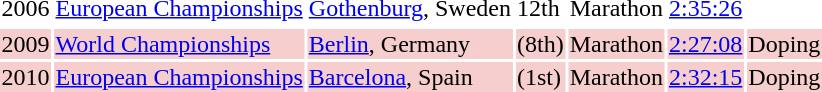<table>
<tr>
<td>2006</td>
<td><a href='#'>European Championships</a></td>
<td><a href='#'>Gothenburg</a>, Sweden</td>
<td>12th</td>
<td>Marathon</td>
<td><a href='#'>2:35:26</a></td>
</tr>
<tr>
</tr>
<tr bgcolor=#F6CECE>
<td>2009</td>
<td><a href='#'>World Championships</a></td>
<td><a href='#'>Berlin</a>, Germany</td>
<td> (8th)</td>
<td>Marathon</td>
<td><a href='#'>2:27:08</a></td>
<td>Doping</td>
</tr>
<tr bgcolor=#F6CECE>
<td>2010</td>
<td><a href='#'>European Championships</a></td>
<td><a href='#'>Barcelona</a>, Spain</td>
<td> (1st)</td>
<td>Marathon</td>
<td><a href='#'>2:32:15</a></td>
<td>Doping</td>
</tr>
</table>
